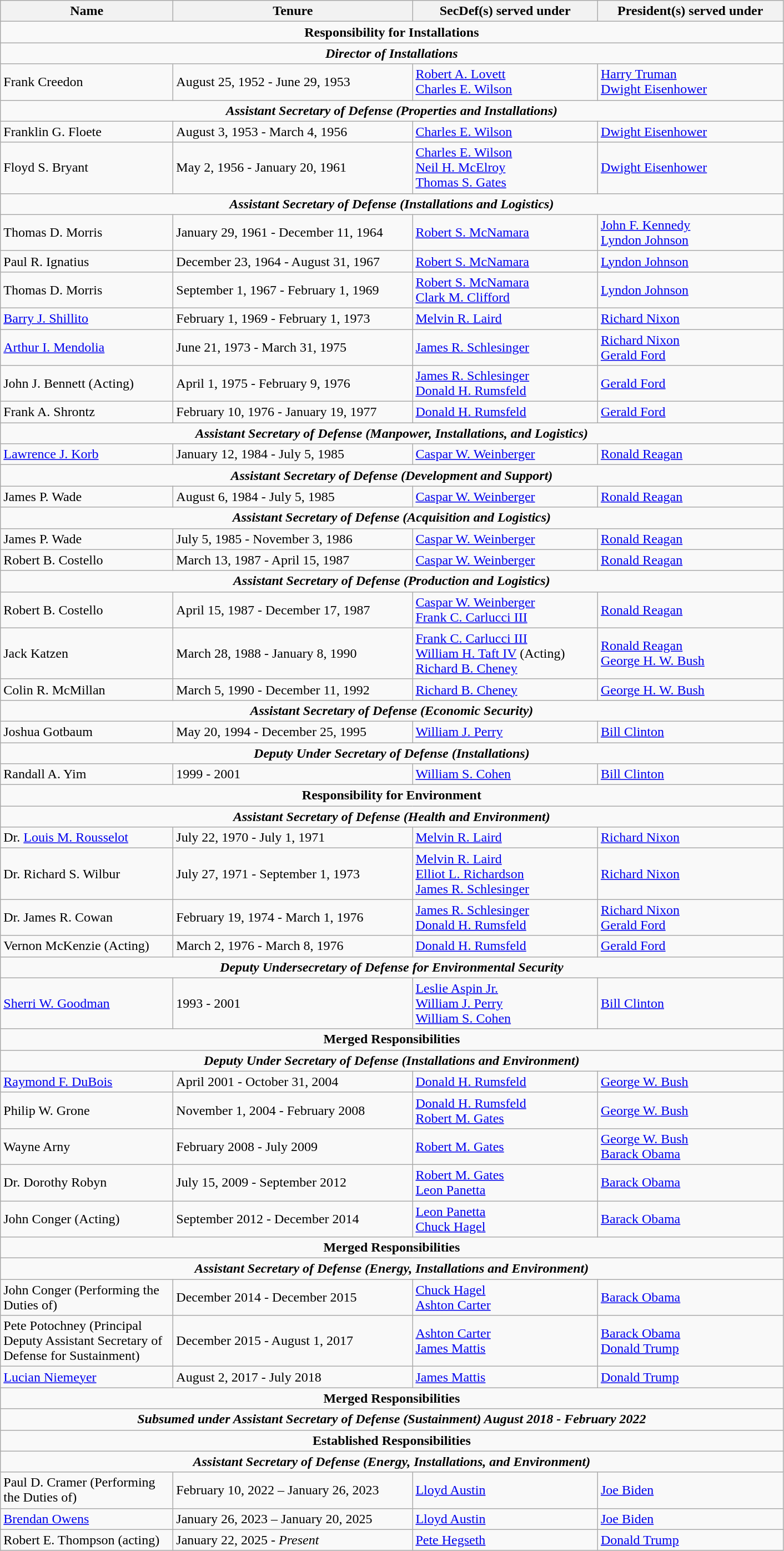<table class="wikitable">
<tr>
<th scope="col" style="width:200px;">Name</th>
<th scope="col" style="width:280px;">Tenure</th>
<th scope="col" style="width:215px;">SecDef(s) served under</th>
<th scope="col" style="width:215px;">President(s) served under</th>
</tr>
<tr>
<td colspan="4" style="text-align:center;"><strong>Responsibility for Installations</strong></td>
</tr>
<tr>
<td colspan="4" style="text-align:center;"><strong><em>Director of Installations</em></strong></td>
</tr>
<tr>
<td>Frank Creedon</td>
<td>August 25, 1952 - June 29, 1953</td>
<td><a href='#'>Robert A. Lovett</a> <br> <a href='#'>Charles E. Wilson</a></td>
<td><a href='#'>Harry Truman</a> <br> <a href='#'>Dwight Eisenhower</a></td>
</tr>
<tr>
<td colspan="4" style="text-align:center;"><strong><em>Assistant Secretary of Defense (Properties and Installations)</em></strong></td>
</tr>
<tr>
<td>Franklin G. Floete</td>
<td>August 3, 1953 - March 4, 1956</td>
<td><a href='#'>Charles E. Wilson</a></td>
<td><a href='#'>Dwight Eisenhower</a></td>
</tr>
<tr>
<td>Floyd S. Bryant</td>
<td>May 2, 1956 - January 20, 1961</td>
<td><a href='#'>Charles E. Wilson</a> <br> <a href='#'>Neil H. McElroy</a> <br> <a href='#'>Thomas S. Gates</a></td>
<td><a href='#'>Dwight Eisenhower</a></td>
</tr>
<tr>
<td colspan="4" style="text-align:center;"><strong><em> Assistant Secretary of Defense (Installations and Logistics)</em></strong></td>
</tr>
<tr>
<td>Thomas D. Morris</td>
<td>January 29, 1961 - December 11, 1964</td>
<td><a href='#'>Robert S. McNamara</a></td>
<td><a href='#'>John F. Kennedy</a> <br> <a href='#'>Lyndon Johnson</a></td>
</tr>
<tr>
<td>Paul R. Ignatius</td>
<td>December 23, 1964 - August 31, 1967</td>
<td><a href='#'>Robert S. McNamara</a></td>
<td><a href='#'>Lyndon Johnson</a></td>
</tr>
<tr>
<td>Thomas D. Morris</td>
<td>September 1, 1967 - February 1, 1969</td>
<td><a href='#'>Robert S. McNamara</a> <br> <a href='#'>Clark M. Clifford</a></td>
<td><a href='#'>Lyndon Johnson</a></td>
</tr>
<tr>
<td><a href='#'>Barry J. Shillito</a></td>
<td>February 1, 1969 - February 1, 1973</td>
<td><a href='#'>Melvin R. Laird</a></td>
<td><a href='#'>Richard Nixon</a></td>
</tr>
<tr>
<td><a href='#'>Arthur I. Mendolia</a></td>
<td>June 21, 1973 - March 31, 1975</td>
<td><a href='#'>James R. Schlesinger</a></td>
<td><a href='#'>Richard Nixon</a> <br> <a href='#'>Gerald Ford</a></td>
</tr>
<tr>
<td>John J. Bennett (Acting)</td>
<td>April 1, 1975 - February 9, 1976</td>
<td><a href='#'>James R. Schlesinger</a> <br> <a href='#'>Donald H. Rumsfeld</a></td>
<td><a href='#'>Gerald Ford</a></td>
</tr>
<tr>
<td>Frank A. Shrontz</td>
<td>February 10, 1976 - January 19, 1977</td>
<td><a href='#'>Donald H. Rumsfeld</a></td>
<td><a href='#'>Gerald Ford</a></td>
</tr>
<tr>
<td colspan="4" style="text-align:center;"><strong><em>Assistant Secretary of Defense (Manpower, Installations, and Logistics)</em></strong></td>
</tr>
<tr>
<td><a href='#'>Lawrence J. Korb</a></td>
<td>January 12, 1984 - July 5, 1985</td>
<td><a href='#'>Caspar W. Weinberger</a></td>
<td><a href='#'>Ronald Reagan</a></td>
</tr>
<tr>
<td colspan="4" style="text-align:center;"><strong><em> Assistant Secretary of Defense (Development and Support)</em></strong></td>
</tr>
<tr>
<td>James P. Wade</td>
<td>August 6, 1984 - July 5, 1985</td>
<td><a href='#'>Caspar W. Weinberger</a></td>
<td><a href='#'>Ronald Reagan</a></td>
</tr>
<tr>
<td colspan="4" style="text-align:center;"><strong><em> Assistant Secretary of Defense (Acquisition and Logistics)</em></strong></td>
</tr>
<tr>
<td>James P. Wade</td>
<td>July 5, 1985 - November 3, 1986</td>
<td><a href='#'>Caspar W. Weinberger</a></td>
<td><a href='#'>Ronald Reagan</a></td>
</tr>
<tr>
<td>Robert B. Costello</td>
<td>March 13, 1987 - April 15, 1987</td>
<td><a href='#'>Caspar W. Weinberger</a></td>
<td><a href='#'>Ronald Reagan</a></td>
</tr>
<tr>
<td colspan="4" style="text-align:center;"><strong><em> Assistant Secretary of Defense (Production and Logistics)</em></strong></td>
</tr>
<tr>
<td>Robert B. Costello</td>
<td>April 15, 1987 - December 17, 1987</td>
<td><a href='#'>Caspar W. Weinberger</a> <br> <a href='#'>Frank C. Carlucci III</a></td>
<td><a href='#'>Ronald Reagan</a></td>
</tr>
<tr>
<td>Jack Katzen</td>
<td>March 28, 1988 - January 8, 1990</td>
<td><a href='#'>Frank C. Carlucci III</a> <br> <a href='#'>William H. Taft IV</a> (Acting) <br> <a href='#'>Richard B. Cheney</a></td>
<td><a href='#'>Ronald Reagan</a> <br> <a href='#'>George H. W. Bush</a></td>
</tr>
<tr>
<td>Colin R. McMillan</td>
<td>March 5, 1990 - December 11, 1992</td>
<td><a href='#'>Richard B. Cheney</a></td>
<td><a href='#'>George H. W. Bush</a></td>
</tr>
<tr>
<td colspan="4" style="text-align:center;"><strong><em>Assistant Secretary of Defense (Economic Security)</em></strong></td>
</tr>
<tr>
<td>Joshua Gotbaum</td>
<td>May 20, 1994 - December 25, 1995</td>
<td><a href='#'>William J. Perry</a></td>
<td><a href='#'>Bill Clinton</a></td>
</tr>
<tr>
<td colspan="4" style="text-align:center;"><strong><em>Deputy Under Secretary of Defense (Installations)</em></strong></td>
</tr>
<tr>
<td>Randall A. Yim</td>
<td>1999 - 2001</td>
<td><a href='#'>William S. Cohen</a></td>
<td><a href='#'>Bill Clinton</a></td>
</tr>
<tr>
<td colspan="4" style="text-align:center;"><strong>Responsibility for Environment</strong></td>
</tr>
<tr>
<td colspan="4" style="text-align:center;"><strong><em>Assistant Secretary of Defense (Health and Environment)</em></strong></td>
</tr>
<tr>
<td>Dr. <a href='#'>Louis M. Rousselot</a></td>
<td>July 22, 1970 - July 1, 1971</td>
<td><a href='#'>Melvin R. Laird</a></td>
<td><a href='#'>Richard Nixon</a></td>
</tr>
<tr>
<td>Dr. Richard S. Wilbur</td>
<td>July 27, 1971 - September 1, 1973</td>
<td><a href='#'>Melvin R. Laird</a> <br> <a href='#'>Elliot L. Richardson</a> <br> <a href='#'>James R. Schlesinger</a></td>
<td><a href='#'>Richard Nixon</a></td>
</tr>
<tr>
<td>Dr. James R. Cowan</td>
<td>February 19, 1974 - March 1, 1976</td>
<td><a href='#'>James R. Schlesinger</a> <br> <a href='#'>Donald H. Rumsfeld</a></td>
<td><a href='#'>Richard Nixon</a> <br> <a href='#'>Gerald Ford</a></td>
</tr>
<tr>
<td>Vernon McKenzie (Acting)</td>
<td>March 2, 1976 - March 8, 1976</td>
<td><a href='#'>Donald H. Rumsfeld</a></td>
<td><a href='#'>Gerald Ford</a></td>
</tr>
<tr>
<td colspan="4" style="text-align:center;"><strong><em>Deputy Undersecretary of Defense for Environmental Security</em></strong></td>
</tr>
<tr>
<td><a href='#'>Sherri W. Goodman</a></td>
<td>1993 - 2001</td>
<td><a href='#'>Leslie Aspin Jr.</a> <br> <a href='#'>William J. Perry</a> <br> <a href='#'>William S. Cohen</a></td>
<td><a href='#'>Bill Clinton</a></td>
</tr>
<tr>
<td colspan="4" style="text-align:center;"><strong>Merged Responsibilities</strong></td>
</tr>
<tr>
<td colspan="4" style="text-align:center;"><strong><em>Deputy Under Secretary of Defense (Installations and Environment)</em></strong></td>
</tr>
<tr>
<td><a href='#'>Raymond F. DuBois</a></td>
<td>April 2001 - October 31, 2004</td>
<td><a href='#'>Donald H. Rumsfeld</a></td>
<td><a href='#'>George W. Bush</a></td>
</tr>
<tr>
<td>Philip W. Grone</td>
<td>November 1, 2004 - February 2008</td>
<td><a href='#'>Donald H. Rumsfeld</a> <br> <a href='#'>Robert M. Gates</a></td>
<td><a href='#'>George W. Bush</a></td>
</tr>
<tr>
<td>Wayne Arny</td>
<td>February 2008 - July 2009</td>
<td><a href='#'>Robert M. Gates</a></td>
<td><a href='#'>George W. Bush</a> <br> <a href='#'>Barack Obama</a></td>
</tr>
<tr>
<td>Dr. Dorothy Robyn</td>
<td>July 15, 2009 - September 2012</td>
<td><a href='#'>Robert M. Gates</a> <br> <a href='#'>Leon Panetta</a></td>
<td><a href='#'>Barack Obama</a></td>
</tr>
<tr>
<td>John Conger (Acting)</td>
<td>September 2012 - December 2014</td>
<td><a href='#'>Leon Panetta</a> <br> <a href='#'>Chuck Hagel</a></td>
<td><a href='#'>Barack Obama</a></td>
</tr>
<tr>
<td colspan="4" style="text-align:center;"><strong>Merged Responsibilities</strong></td>
</tr>
<tr>
<td colspan="4" style="text-align:center;"><strong><em>Assistant Secretary of Defense (Energy, Installations and Environment)</em></strong></td>
</tr>
<tr>
<td>John Conger (Performing the Duties of)</td>
<td>December 2014 - December 2015</td>
<td><a href='#'>Chuck Hagel</a> <br> <a href='#'>Ashton Carter</a></td>
<td><a href='#'>Barack Obama</a></td>
</tr>
<tr>
<td>Pete Potochney (Principal Deputy Assistant Secretary of Defense for Sustainment)</td>
<td>December 2015 - August 1, 2017</td>
<td><a href='#'>Ashton Carter</a> <br> <a href='#'>James Mattis</a></td>
<td><a href='#'>Barack Obama</a> <br> <a href='#'>Donald Trump</a></td>
</tr>
<tr>
<td><a href='#'>Lucian Niemeyer</a></td>
<td>August 2, 2017 - July 2018</td>
<td><a href='#'>James Mattis</a></td>
<td><a href='#'>Donald Trump</a></td>
</tr>
<tr>
<td colspan="4" style="text-align:center;"><strong>Merged Responsibilities</strong></td>
</tr>
<tr>
<td colspan="4" style="text-align:center;"><strong><em>Subsumed under Assistant Secretary of Defense (Sustainment) August 2018 - February 2022</em></strong></td>
</tr>
<tr>
<td colspan="4" style="text-align:center;"><strong>Established Responsibilities</strong></td>
</tr>
<tr>
<td colspan="4" style="text-align:center;"><strong><em>Assistant Secretary of Defense (Energy, Installations, and Environment)</em></strong></td>
</tr>
<tr>
<td>Paul D. Cramer (Performing the Duties of)</td>
<td>February 10, 2022 – January 26, 2023</td>
<td><a href='#'>Lloyd Austin</a></td>
<td><a href='#'>Joe Biden</a></td>
</tr>
<tr>
<td><a href='#'>Brendan Owens</a></td>
<td>January 26, 2023 – January 20, 2025</td>
<td><a href='#'>Lloyd Austin</a></td>
<td><a href='#'>Joe Biden</a></td>
</tr>
<tr>
<td>Robert E. Thompson (acting)</td>
<td>January 22, 2025 - <em>Present</em></td>
<td><a href='#'>Pete Hegseth</a></td>
<td><a href='#'>Donald Trump</a></td>
</tr>
</table>
